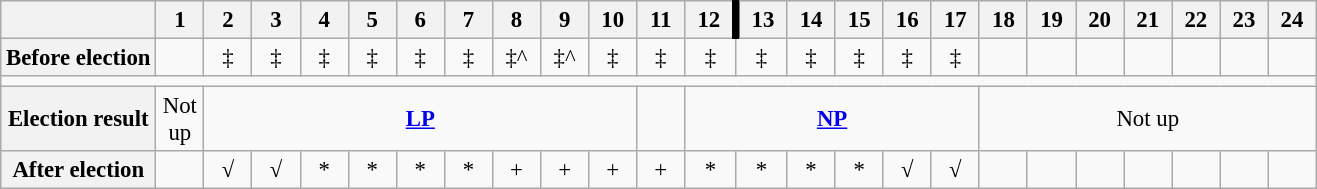<table class="wikitable" style="text-align:center; font-size:95%">
<tr>
<th></th>
<th width=25px>1</th>
<th width=25px>2</th>
<th width=25px>3</th>
<th width=25px>4</th>
<th width=25px>5</th>
<th width=25px>6</th>
<th width=25px>7</th>
<th width=25px>8</th>
<th width=25px>9</th>
<th width=25px>10</th>
<th width=25px>11</th>
<th width=25px>12</th>
<th width=25px style="border-left:5px solid black;">13</th>
<th width=25px>14</th>
<th width=25px>15</th>
<th width=25px>16</th>
<th width=25px>17</th>
<th width=25px>18</th>
<th width=25px>19</th>
<th width=25px>20</th>
<th width=25px>21</th>
<th width=25px>22</th>
<th width=25px>23</th>
<th width=25px>24</th>
</tr>
<tr>
<th>Before election</th>
<td bgcolor=></td>
<td bgcolor=>‡</td>
<td bgcolor=>‡</td>
<td bgcolor=>‡</td>
<td bgcolor=>‡</td>
<td bgcolor=>‡</td>
<td bgcolor=>‡</td>
<td>‡^</td>
<td>‡^</td>
<td bgcolor=>‡</td>
<td bgcolor=>‡</td>
<td bgcolor=>‡</td>
<td bgcolor=>‡</td>
<td bgcolor=>‡</td>
<td bgcolor=>‡</td>
<td bgcolor=>‡</td>
<td bgcolor=>‡</td>
<td bgcolor=></td>
<td bgcolor=></td>
<td bgcolor=></td>
<td bgcolor=></td>
<td bgcolor=></td>
<td bgcolor=></td>
<td bgcolor=></td>
</tr>
<tr>
<td colspan=25></td>
</tr>
<tr>
<th>Election result</th>
<td>Not up</td>
<td colspan=9 bgcolor=><strong><a href='#'>LP</a></strong></td>
<td bgcolor=><strong></strong></td>
<td colspan=6 bgcolor=><strong><a href='#'>NP</a></strong></td>
<td colspan=7>Not up</td>
</tr>
<tr>
<th>After election</th>
<td bgcolor=></td>
<td bgcolor=>√</td>
<td bgcolor=>√</td>
<td bgcolor=>*</td>
<td bgcolor=>*</td>
<td bgcolor=>*</td>
<td bgcolor=>*</td>
<td bgcolor=>+</td>
<td bgcolor=>+</td>
<td bgcolor=>+</td>
<td bgcolor=>+</td>
<td bgcolor=>*</td>
<td bgcolor=>*</td>
<td bgcolor=>*</td>
<td bgcolor=>*</td>
<td bgcolor=>√</td>
<td bgcolor=>√</td>
<td bgcolor=></td>
<td bgcolor=></td>
<td bgcolor=></td>
<td bgcolor=></td>
<td bgcolor=></td>
<td bgcolor=></td>
<td bgcolor=></td>
</tr>
</table>
